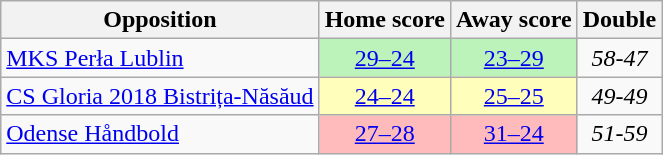<table class="wikitable" style="text-align: center">
<tr>
<th>Opposition</th>
<th>Home score</th>
<th>Away score</th>
<th>Double</th>
</tr>
<tr>
<td align="left"> <a href='#'>MKS Perła Lublin</a></td>
<td bgcolor=#BBF3BB><a href='#'>29–24</a></td>
<td bgcolor=#BBF3BB><a href='#'>23–29</a></td>
<td><em>58-47</em></td>
</tr>
<tr>
<td align="left"> <a href='#'>CS Gloria 2018 Bistrița-Năsăud</a></td>
<td bgcolor=#FFFFBB><a href='#'>24–24</a></td>
<td bgcolor=#FFFFBB><a href='#'>25–25</a></td>
<td><em>49-49</em></td>
</tr>
<tr>
<td align="left"> <a href='#'>Odense Håndbold</a></td>
<td bgcolor=#FFBBBB><a href='#'>27–28</a></td>
<td bgcolor=#FFBBBB><a href='#'>31–24</a></td>
<td><em>51-59</em></td>
</tr>
</table>
